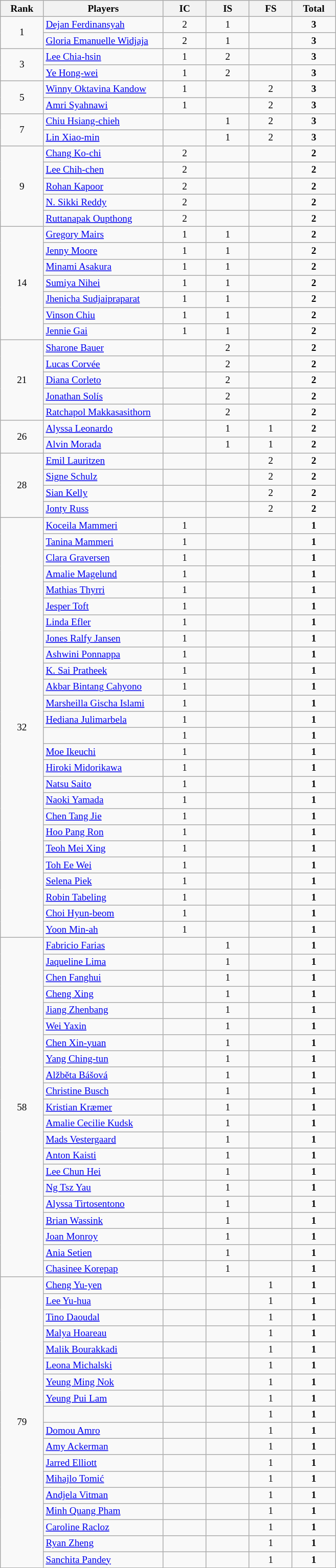<table class="wikitable" style="font-size:80%; text-align:center">
<tr>
<th width="50">Rank</th>
<th width="150">Players</th>
<th width="50">IC</th>
<th width="50">IS</th>
<th width="50">FS</th>
<th width="50">Total</th>
</tr>
<tr>
<td rowspan="2">1</td>
<td align="left"> <a href='#'>Dejan Ferdinansyah</a></td>
<td>2</td>
<td>1</td>
<td></td>
<td><strong>3</strong></td>
</tr>
<tr>
<td align="left"> <a href='#'>Gloria Emanuelle Widjaja</a></td>
<td>2</td>
<td>1</td>
<td></td>
<td><strong>3</strong></td>
</tr>
<tr>
<td rowspan="2">3</td>
<td align="left"> <a href='#'>Lee Chia-hsin</a></td>
<td>1</td>
<td>2</td>
<td></td>
<td><strong>3</strong></td>
</tr>
<tr>
<td align="left"> <a href='#'>Ye Hong-wei</a></td>
<td>1</td>
<td>2</td>
<td></td>
<td><strong>3</strong></td>
</tr>
<tr>
<td rowspan="2">5</td>
<td align="left"> <a href='#'>Winny Oktavina Kandow</a></td>
<td>1</td>
<td></td>
<td>2</td>
<td><strong>3</strong></td>
</tr>
<tr>
<td align="left"> <a href='#'>Amri Syahnawi</a></td>
<td>1</td>
<td></td>
<td>2</td>
<td><strong>3</strong></td>
</tr>
<tr>
<td rowspan="2">7</td>
<td align="left"> <a href='#'>Chiu Hsiang-chieh</a></td>
<td></td>
<td>1</td>
<td>2</td>
<td><strong>3</strong></td>
</tr>
<tr>
<td align="left"> <a href='#'>Lin Xiao-min</a></td>
<td></td>
<td>1</td>
<td>2</td>
<td><strong>3</strong></td>
</tr>
<tr>
<td rowspan=5>9</td>
<td align="left"> <a href='#'>Chang Ko-chi</a></td>
<td>2</td>
<td></td>
<td></td>
<td><strong>2</strong></td>
</tr>
<tr>
<td align="left"> <a href='#'>Lee Chih-chen</a></td>
<td>2</td>
<td></td>
<td></td>
<td><strong>2</strong></td>
</tr>
<tr>
<td align="left"> <a href='#'>Rohan Kapoor</a></td>
<td>2</td>
<td></td>
<td></td>
<td><strong>2</strong></td>
</tr>
<tr>
<td align="left"> <a href='#'>N. Sikki Reddy</a></td>
<td>2</td>
<td></td>
<td></td>
<td><strong>2</strong></td>
</tr>
<tr>
<td align="left"> <a href='#'>Ruttanapak Oupthong</a></td>
<td>2</td>
<td></td>
<td></td>
<td><strong>2</strong></td>
</tr>
<tr>
<td rowspan=7>14</td>
<td align="left"> <a href='#'>Gregory Mairs</a></td>
<td>1</td>
<td>1</td>
<td></td>
<td><strong>2</strong></td>
</tr>
<tr>
<td align="left"> <a href='#'>Jenny Moore</a></td>
<td>1</td>
<td>1</td>
<td></td>
<td><strong>2</strong></td>
</tr>
<tr>
<td align="left"> <a href='#'>Minami Asakura</a></td>
<td>1</td>
<td>1</td>
<td></td>
<td><strong>2</strong></td>
</tr>
<tr>
<td align="left"> <a href='#'>Sumiya Nihei</a></td>
<td>1</td>
<td>1</td>
<td></td>
<td><strong>2</strong></td>
</tr>
<tr>
<td align="left"> <a href='#'>Jhenicha Sudjaipraparat</a></td>
<td>1</td>
<td>1</td>
<td></td>
<td><strong>2</strong></td>
</tr>
<tr>
<td align="left"> <a href='#'>Vinson Chiu</a></td>
<td>1</td>
<td>1</td>
<td></td>
<td><strong>2</strong></td>
</tr>
<tr>
<td align="left"> <a href='#'>Jennie Gai</a></td>
<td>1</td>
<td>1</td>
<td></td>
<td><strong>2</strong></td>
</tr>
<tr>
<td rowspan=5>21</td>
<td align="left"> <a href='#'>Sharone Bauer</a></td>
<td></td>
<td>2</td>
<td></td>
<td><strong>2</strong></td>
</tr>
<tr>
<td align="left"> <a href='#'>Lucas Corvée</a></td>
<td></td>
<td>2</td>
<td></td>
<td><strong>2</strong></td>
</tr>
<tr>
<td align="left"> <a href='#'>Diana Corleto</a></td>
<td></td>
<td>2</td>
<td></td>
<td><strong>2</strong></td>
</tr>
<tr>
<td align="left"> <a href='#'>Jonathan Solís</a></td>
<td></td>
<td>2</td>
<td></td>
<td><strong>2</strong></td>
</tr>
<tr>
<td align="left"> <a href='#'>Ratchapol Makkasasithorn</a></td>
<td></td>
<td>2</td>
<td></td>
<td><strong>2</strong></td>
</tr>
<tr>
<td rowspan=2>26</td>
<td align="left"> <a href='#'>Alyssa Leonardo</a></td>
<td></td>
<td>1</td>
<td>1</td>
<td><strong>2</strong></td>
</tr>
<tr>
<td align="left"> <a href='#'>Alvin Morada</a></td>
<td></td>
<td>1</td>
<td>1</td>
<td><strong>2</strong></td>
</tr>
<tr>
<td rowspan=4>28</td>
<td align="left"> <a href='#'>Emil Lauritzen</a></td>
<td></td>
<td></td>
<td>2</td>
<td><strong>2</strong></td>
</tr>
<tr>
<td align="left"> <a href='#'>Signe Schulz</a></td>
<td></td>
<td></td>
<td>2</td>
<td><strong>2</strong></td>
</tr>
<tr>
<td align="left"> <a href='#'>Sian Kelly</a></td>
<td></td>
<td></td>
<td>2</td>
<td><strong>2</strong></td>
</tr>
<tr>
<td align="left"> <a href='#'>Jonty Russ</a></td>
<td></td>
<td></td>
<td>2</td>
<td><strong>2</strong></td>
</tr>
<tr>
<td rowspan=26>32</td>
<td align="left"> <a href='#'>Koceila Mammeri</a></td>
<td>1</td>
<td></td>
<td></td>
<td><strong>1</strong></td>
</tr>
<tr>
<td align="left"> <a href='#'>Tanina Mammeri</a></td>
<td>1</td>
<td></td>
<td></td>
<td><strong>1</strong></td>
</tr>
<tr>
<td align="left"> <a href='#'>Clara Graversen</a></td>
<td>1</td>
<td></td>
<td></td>
<td><strong>1</strong></td>
</tr>
<tr>
<td align="left"> <a href='#'>Amalie Magelund</a></td>
<td>1</td>
<td></td>
<td></td>
<td><strong>1</strong></td>
</tr>
<tr>
<td align="left"> <a href='#'>Mathias Thyrri</a></td>
<td>1</td>
<td></td>
<td></td>
<td><strong>1</strong></td>
</tr>
<tr>
<td align="left"> <a href='#'>Jesper Toft</a></td>
<td>1</td>
<td></td>
<td></td>
<td><strong>1</strong></td>
</tr>
<tr>
<td align="left"> <a href='#'>Linda Efler</a></td>
<td>1</td>
<td></td>
<td></td>
<td><strong>1</strong></td>
</tr>
<tr>
<td align="left"> <a href='#'>Jones Ralfy Jansen</a></td>
<td>1</td>
<td></td>
<td></td>
<td><strong>1</strong></td>
</tr>
<tr>
<td align="left"> <a href='#'>Ashwini Ponnappa</a></td>
<td>1</td>
<td></td>
<td></td>
<td><strong>1</strong></td>
</tr>
<tr>
<td align="left"> <a href='#'>K. Sai Pratheek</a></td>
<td>1</td>
<td></td>
<td></td>
<td><strong>1</strong></td>
</tr>
<tr>
<td align="left"> <a href='#'>Akbar Bintang Cahyono</a></td>
<td>1</td>
<td></td>
<td></td>
<td><strong>1</strong></td>
</tr>
<tr>
<td align="left"> <a href='#'>Marsheilla Gischa Islami</a></td>
<td>1</td>
<td></td>
<td></td>
<td><strong>1</strong></td>
</tr>
<tr>
<td align="left"> <a href='#'>Hediana Julimarbela</a></td>
<td>1</td>
<td></td>
<td></td>
<td><strong>1</strong></td>
</tr>
<tr>
<td align="left"></td>
<td>1</td>
<td></td>
<td></td>
<td><strong>1</strong></td>
</tr>
<tr>
<td align="left"> <a href='#'>Moe Ikeuchi</a></td>
<td>1</td>
<td></td>
<td></td>
<td><strong>1</strong></td>
</tr>
<tr>
<td align="left"> <a href='#'>Hiroki Midorikawa</a></td>
<td>1</td>
<td></td>
<td></td>
<td><strong>1</strong></td>
</tr>
<tr>
<td align="left"> <a href='#'>Natsu Saito</a></td>
<td>1</td>
<td></td>
<td></td>
<td><strong>1</strong></td>
</tr>
<tr>
<td align="left"> <a href='#'>Naoki Yamada</a></td>
<td>1</td>
<td></td>
<td></td>
<td><strong>1</strong></td>
</tr>
<tr>
<td align="left"> <a href='#'>Chen Tang Jie</a></td>
<td>1</td>
<td></td>
<td></td>
<td><strong>1</strong></td>
</tr>
<tr>
<td align="left"> <a href='#'>Hoo Pang Ron</a></td>
<td>1</td>
<td></td>
<td></td>
<td><strong>1</strong></td>
</tr>
<tr>
<td align="left"> <a href='#'>Teoh Mei Xing</a></td>
<td>1</td>
<td></td>
<td></td>
<td><strong>1</strong></td>
</tr>
<tr>
<td align="left"> <a href='#'>Toh Ee Wei</a></td>
<td>1</td>
<td></td>
<td></td>
<td><strong>1</strong></td>
</tr>
<tr>
<td align="left"> <a href='#'>Selena Piek</a></td>
<td>1</td>
<td></td>
<td></td>
<td><strong>1</strong></td>
</tr>
<tr>
<td align="left"> <a href='#'>Robin Tabeling</a></td>
<td>1</td>
<td></td>
<td></td>
<td><strong>1</strong></td>
</tr>
<tr>
<td align="left"> <a href='#'>Choi Hyun-beom</a></td>
<td>1</td>
<td></td>
<td></td>
<td><strong>1</strong></td>
</tr>
<tr>
<td align="left"> <a href='#'>Yoon Min-ah</a></td>
<td>1</td>
<td></td>
<td></td>
<td><strong>1</strong></td>
</tr>
<tr>
<td rowspan=21>58</td>
<td align="left"> <a href='#'>Fabricio Farias</a></td>
<td></td>
<td>1</td>
<td></td>
<td><strong>1</strong></td>
</tr>
<tr>
<td align="left"> <a href='#'>Jaqueline Lima</a></td>
<td></td>
<td>1</td>
<td></td>
<td><strong>1</strong></td>
</tr>
<tr>
<td align="left"> <a href='#'>Chen Fanghui</a></td>
<td></td>
<td>1</td>
<td></td>
<td><strong>1</strong></td>
</tr>
<tr>
<td align="left"> <a href='#'>Cheng Xing</a></td>
<td></td>
<td>1</td>
<td></td>
<td><strong>1</strong></td>
</tr>
<tr>
<td align="left"> <a href='#'>Jiang Zhenbang</a></td>
<td></td>
<td>1</td>
<td></td>
<td><strong>1</strong></td>
</tr>
<tr>
<td align="left"> <a href='#'>Wei Yaxin</a></td>
<td></td>
<td>1</td>
<td></td>
<td><strong>1</strong></td>
</tr>
<tr>
<td align="left"> <a href='#'>Chen Xin-yuan</a></td>
<td></td>
<td>1</td>
<td></td>
<td><strong>1</strong></td>
</tr>
<tr>
<td align="left"> <a href='#'>Yang Ching-tun</a></td>
<td></td>
<td>1</td>
<td></td>
<td><strong>1</strong></td>
</tr>
<tr>
<td align="left"> <a href='#'>Alžběta Bášová</a></td>
<td></td>
<td>1</td>
<td></td>
<td><strong>1</strong></td>
</tr>
<tr>
<td align="left"> <a href='#'>Christine Busch</a></td>
<td></td>
<td>1</td>
<td></td>
<td><strong>1</strong></td>
</tr>
<tr>
<td align="left"> <a href='#'>Kristian Kræmer</a></td>
<td></td>
<td>1</td>
<td></td>
<td><strong>1</strong></td>
</tr>
<tr>
<td align="left"> <a href='#'>Amalie Cecilie Kudsk</a></td>
<td></td>
<td>1</td>
<td></td>
<td><strong>1</strong></td>
</tr>
<tr>
<td align="left"> <a href='#'>Mads Vestergaard</a></td>
<td></td>
<td>1</td>
<td></td>
<td><strong>1</strong></td>
</tr>
<tr>
<td align="left"> <a href='#'>Anton Kaisti</a></td>
<td></td>
<td>1</td>
<td></td>
<td><strong>1</strong></td>
</tr>
<tr>
<td align="left"> <a href='#'>Lee Chun Hei</a></td>
<td></td>
<td>1</td>
<td></td>
<td><strong>1</strong></td>
</tr>
<tr>
<td align="left"> <a href='#'>Ng Tsz Yau</a></td>
<td></td>
<td>1</td>
<td></td>
<td><strong>1</strong></td>
</tr>
<tr>
<td align="left"> <a href='#'>Alyssa Tirtosentono</a></td>
<td></td>
<td>1</td>
<td></td>
<td><strong>1</strong></td>
</tr>
<tr>
<td align="left"> <a href='#'>Brian Wassink</a></td>
<td></td>
<td>1</td>
<td></td>
<td><strong>1</strong></td>
</tr>
<tr>
<td align="left"> <a href='#'>Joan Monroy</a></td>
<td></td>
<td>1</td>
<td></td>
<td><strong>1</strong></td>
</tr>
<tr>
<td align="left"> <a href='#'>Ania Setien</a></td>
<td></td>
<td>1</td>
<td></td>
<td><strong>1</strong></td>
</tr>
<tr>
<td align="left"> <a href='#'>Chasinee Korepap</a></td>
<td></td>
<td>1</td>
<td></td>
<td><strong>1</strong></td>
</tr>
<tr>
<td rowspan=18>79</td>
<td align="left"> <a href='#'>Cheng Yu-yen</a></td>
<td></td>
<td></td>
<td>1</td>
<td><strong>1</strong></td>
</tr>
<tr>
<td align="left"> <a href='#'>Lee Yu-hua</a></td>
<td></td>
<td></td>
<td>1</td>
<td><strong>1</strong></td>
</tr>
<tr>
<td align="left"> <a href='#'>Tino Daoudal</a></td>
<td></td>
<td></td>
<td>1</td>
<td><strong>1</strong></td>
</tr>
<tr>
<td align="left"> <a href='#'>Malya Hoareau</a></td>
<td></td>
<td></td>
<td>1</td>
<td><strong>1</strong></td>
</tr>
<tr>
<td align="left"> <a href='#'>Malik Bourakkadi</a></td>
<td></td>
<td></td>
<td>1</td>
<td><strong>1</strong></td>
</tr>
<tr>
<td align="left"> <a href='#'>Leona Michalski</a></td>
<td></td>
<td></td>
<td>1</td>
<td><strong>1</strong></td>
</tr>
<tr>
<td align="left"> <a href='#'>Yeung Ming Nok</a></td>
<td></td>
<td></td>
<td>1</td>
<td><strong>1</strong></td>
</tr>
<tr>
<td align="left"> <a href='#'>Yeung Pui Lam</a></td>
<td></td>
<td></td>
<td>1</td>
<td><strong>1</strong></td>
</tr>
<tr>
<td align="left"></td>
<td></td>
<td></td>
<td>1</td>
<td><strong>1</strong></td>
</tr>
<tr>
<td align="left"> <a href='#'>Domou Amro</a></td>
<td></td>
<td></td>
<td>1</td>
<td><strong>1</strong></td>
</tr>
<tr>
<td align="left"> <a href='#'>Amy Ackerman</a></td>
<td></td>
<td></td>
<td>1</td>
<td><strong>1</strong></td>
</tr>
<tr>
<td align="left"> <a href='#'>Jarred Elliott</a></td>
<td></td>
<td></td>
<td>1</td>
<td><strong>1</strong></td>
</tr>
<tr>
<td align="left"> <a href='#'>Mihajlo Tomić</a></td>
<td></td>
<td></td>
<td>1</td>
<td><strong>1</strong></td>
</tr>
<tr>
<td align="left"> <a href='#'>Andjela Vitman</a></td>
<td></td>
<td></td>
<td>1</td>
<td><strong>1</strong></td>
</tr>
<tr>
<td align="left"> <a href='#'>Minh Quang Pham</a></td>
<td></td>
<td></td>
<td>1</td>
<td><strong>1</strong></td>
</tr>
<tr>
<td align="left"> <a href='#'>Caroline Racloz</a></td>
<td></td>
<td></td>
<td>1</td>
<td><strong>1</strong></td>
</tr>
<tr>
<td align="left"> <a href='#'>Ryan Zheng</a></td>
<td></td>
<td></td>
<td>1</td>
<td><strong>1</strong></td>
</tr>
<tr>
<td align="left"> <a href='#'>Sanchita Pandey</a></td>
<td></td>
<td></td>
<td>1</td>
<td><strong>1</strong></td>
</tr>
</table>
